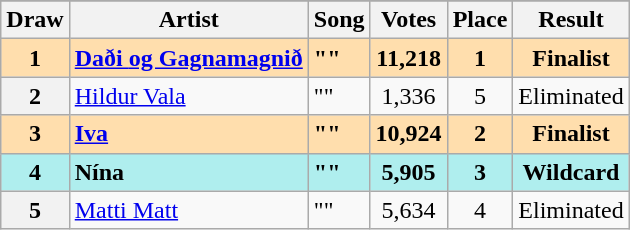<table class="sortable wikitable plainrowheaders" style="margin: 1em auto 1em auto; text-align:center">
<tr>
</tr>
<tr>
<th scope="col">Draw</th>
<th scope="col">Artist</th>
<th scope="col">Song</th>
<th scope="col">Votes</th>
<th scope="col">Place</th>
<th scope="col">Result</th>
</tr>
<tr style="font-weight:bold; background:navajowhite;">
<th scope="row" style="text-align:center; font-weight:bold; background:navajowhite;">1</th>
<td align="left"><a href='#'>Daði <span>og Gagnamagnið</span></a></td>
<td align="left">""</td>
<td>11,218</td>
<td>1</td>
<td>Finalist</td>
</tr>
<tr>
<th scope="row" style="text-align:center;">2</th>
<td align="left"><a href='#'>Hildur Vala</a></td>
<td align="left">""</td>
<td>1,336</td>
<td>5</td>
<td>Eliminated</td>
</tr>
<tr style="font-weight:bold; background:navajowhite;">
<th scope="row" style="text-align:center; font-weight:bold; background:navajowhite;">3</th>
<td align="left"><a href='#'>Iva</a></td>
<td align="left">""</td>
<td>10,924</td>
<td>2</td>
<td>Finalist</td>
</tr>
<tr style="font-weight:bold; background:paleturquoise;">
<th scope="row" style="text-align:center; font-weight:bold; background:paleturquoise;">4</th>
<td align="left">Nína</td>
<td align="left">""</td>
<td>5,905</td>
<td>3</td>
<td>Wildcard</td>
</tr>
<tr>
<th scope="row" style="text-align:center;">5</th>
<td align="left"><a href='#'>Matti Matt</a></td>
<td align="left">""</td>
<td>5,634</td>
<td>4</td>
<td>Eliminated</td>
</tr>
</table>
